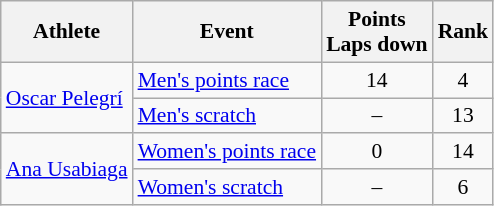<table class="wikitable" style="font-size:90%">
<tr>
<th>Athlete</th>
<th>Event</th>
<th>Points<br>Laps down</th>
<th>Rank</th>
</tr>
<tr align=center>
<td align=left rowspan=2><a href='#'>Oscar Pelegrí</a></td>
<td align=left><a href='#'>Men's points race</a></td>
<td>14</td>
<td>4</td>
</tr>
<tr align=center>
<td align=left><a href='#'>Men's scratch</a></td>
<td>–</td>
<td>13</td>
</tr>
<tr align=center>
<td rowspan=2 align=left><a href='#'>Ana Usabiaga</a></td>
<td align=left><a href='#'>Women's points race</a></td>
<td>0</td>
<td>14</td>
</tr>
<tr align=center>
<td align=left><a href='#'>Women's scratch</a></td>
<td>–</td>
<td>6</td>
</tr>
</table>
